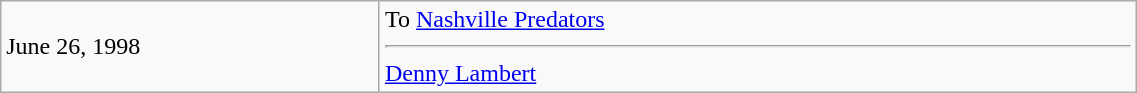<table class="wikitable" style="width:60%;">
<tr>
<td style="width:20%;">June 26, 1998</td>
<td style="vertical-align:top; width:40%;">To <a href='#'>Nashville Predators</a><hr><a href='#'>Denny Lambert</a></td>
</tr>
</table>
